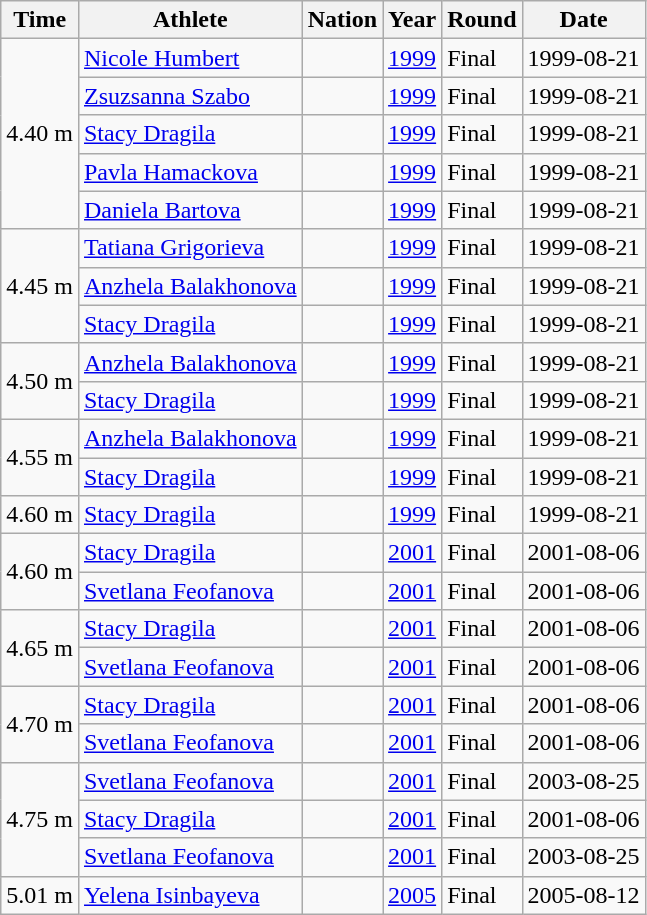<table class="wikitable sortable">
<tr>
<th>Time</th>
<th>Athlete</th>
<th>Nation</th>
<th>Year</th>
<th>Round</th>
<th>Date</th>
</tr>
<tr>
<td rowspan="5">4.40 m</td>
<td align="left"><a href='#'>Nicole Humbert</a></td>
<td align="left"></td>
<td><a href='#'>1999</a></td>
<td>Final</td>
<td>1999-08-21</td>
</tr>
<tr>
<td><a href='#'>Zsuzsanna Szabo</a></td>
<td></td>
<td><a href='#'>1999</a></td>
<td>Final</td>
<td>1999-08-21</td>
</tr>
<tr>
<td><a href='#'>Stacy Dragila</a></td>
<td></td>
<td><a href='#'>1999</a></td>
<td>Final</td>
<td>1999-08-21</td>
</tr>
<tr>
<td><a href='#'>Pavla Hamackova</a></td>
<td></td>
<td><a href='#'>1999</a></td>
<td>Final</td>
<td>1999-08-21</td>
</tr>
<tr>
<td><a href='#'>Daniela Bartova</a></td>
<td></td>
<td><a href='#'>1999</a></td>
<td>Final</td>
<td>1999-08-21</td>
</tr>
<tr>
<td rowspan="3">4.45 m</td>
<td align="left"><a href='#'>Tatiana Grigorieva</a></td>
<td align="left"></td>
<td><a href='#'>1999</a></td>
<td>Final</td>
<td>1999-08-21</td>
</tr>
<tr>
<td><a href='#'>Anzhela Balakhonova</a></td>
<td></td>
<td><a href='#'>1999</a></td>
<td>Final</td>
<td>1999-08-21</td>
</tr>
<tr>
<td><a href='#'>Stacy Dragila</a></td>
<td></td>
<td><a href='#'>1999</a></td>
<td>Final</td>
<td>1999-08-21</td>
</tr>
<tr>
<td rowspan="2">4.50 m</td>
<td align="left"><a href='#'>Anzhela Balakhonova</a></td>
<td align="left"></td>
<td><a href='#'>1999</a></td>
<td>Final</td>
<td>1999-08-21</td>
</tr>
<tr>
<td><a href='#'>Stacy Dragila</a></td>
<td></td>
<td><a href='#'>1999</a></td>
<td>Final</td>
<td>1999-08-21</td>
</tr>
<tr>
<td rowspan="2">4.55 m</td>
<td align="left"><a href='#'>Anzhela Balakhonova</a></td>
<td align="left"></td>
<td><a href='#'>1999</a></td>
<td>Final</td>
<td>1999-08-21</td>
</tr>
<tr>
<td><a href='#'>Stacy Dragila</a></td>
<td></td>
<td><a href='#'>1999</a></td>
<td>Final</td>
<td>1999-08-21</td>
</tr>
<tr>
<td>4.60 m </td>
<td><a href='#'>Stacy Dragila</a></td>
<td></td>
<td><a href='#'>1999</a></td>
<td>Final</td>
<td>1999-08-21</td>
</tr>
<tr>
<td rowspan="2">4.60 m</td>
<td><a href='#'>Stacy Dragila</a></td>
<td></td>
<td><a href='#'>2001</a></td>
<td>Final</td>
<td>2001-08-06</td>
</tr>
<tr>
<td><a href='#'>Svetlana Feofanova</a></td>
<td></td>
<td><a href='#'>2001</a></td>
<td>Final</td>
<td>2001-08-06</td>
</tr>
<tr>
<td rowspan="2">4.65 m</td>
<td align="left"><a href='#'>Stacy Dragila</a></td>
<td align="left"></td>
<td><a href='#'>2001</a></td>
<td>Final</td>
<td>2001-08-06</td>
</tr>
<tr>
<td><a href='#'>Svetlana Feofanova</a></td>
<td></td>
<td><a href='#'>2001</a></td>
<td>Final</td>
<td>2001-08-06</td>
</tr>
<tr>
<td rowspan="2">4.70 m</td>
<td><a href='#'>Stacy Dragila</a></td>
<td></td>
<td><a href='#'>2001</a></td>
<td>Final</td>
<td>2001-08-06</td>
</tr>
<tr>
<td><a href='#'>Svetlana Feofanova</a></td>
<td></td>
<td><a href='#'>2001</a></td>
<td>Final</td>
<td>2001-08-06</td>
</tr>
<tr>
<td rowspan="3">4.75 m</td>
<td><a href='#'>Svetlana Feofanova</a></td>
<td></td>
<td><a href='#'>2001</a></td>
<td>Final</td>
<td>2003-08-25</td>
</tr>
<tr>
<td><a href='#'>Stacy Dragila</a></td>
<td></td>
<td><a href='#'>2001</a></td>
<td>Final</td>
<td>2001-08-06</td>
</tr>
<tr>
<td><a href='#'>Svetlana Feofanova</a></td>
<td></td>
<td><a href='#'>2001</a></td>
<td>Final</td>
<td>2003-08-25</td>
</tr>
<tr>
<td>5.01 m </td>
<td align="left"><a href='#'>Yelena Isinbayeva</a></td>
<td align="left"></td>
<td><a href='#'>2005</a></td>
<td>Final</td>
<td>2005-08-12</td>
</tr>
</table>
